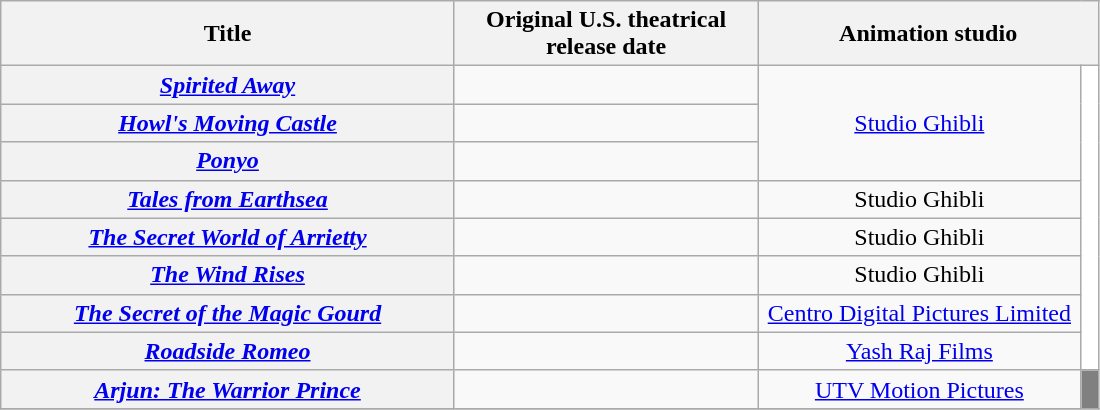<table class="wikitable sortable plainrowheaders">
<tr style="color:black">
<th scope="col" style="width:295px;">Title</th>
<th scope="col" style="width:195px;">Original U.S. theatrical release date</th>
<th colspan="2" scope="col" style="padding:0 8px; width:210px;">Animation studio</th>
</tr>
<tr>
<th scope="row"><em><a href='#'>Spirited Away</a></em></th>
<td></td>
<td style="text-align:center;" rowspan="3"><a href='#'>Studio Ghibli</a></td>
<td style="background:white;" rowspan="8"> </td>
</tr>
<tr>
<th scope="row"><em><a href='#'>Howl's Moving Castle</a></em></th>
<td></td>
</tr>
<tr>
<th scope="row"><em><a href='#'>Ponyo</a></em></th>
<td></td>
</tr>
<tr>
<th scope="row"><em><a href='#'>Tales from Earthsea</a></em></th>
<td></td>
<td style="text-align:center;">Studio Ghibli</td>
</tr>
<tr>
<th scope="row"><em><a href='#'>The Secret World of Arrietty</a></em></th>
<td></td>
<td style="text-align:center;">Studio Ghibli</td>
</tr>
<tr>
<th scope="row"><em><a href='#'>The Wind Rises</a></em></th>
<td></td>
<td style="text-align:center;">Studio Ghibli</td>
</tr>
<tr>
<th scope="row"><em><a href='#'>The Secret of the Magic Gourd</a></em></th>
<td> </td>
<td style="text-align:center;"><a href='#'>Centro Digital Pictures Limited</a></td>
</tr>
<tr>
<th scope="row"><em><a href='#'>Roadside Romeo</a></em></th>
<td> </td>
<td style="text-align:center;"><a href='#'>Yash Raj Films</a></td>
</tr>
<tr>
<th scope="row"><em><a href='#'>Arjun: The Warrior Prince</a></em></th>
<td> </td>
<td style="text-align:center;"><a href='#'>UTV Motion Pictures</a></td>
<td style="background:gray;"> </td>
</tr>
<tr>
</tr>
</table>
